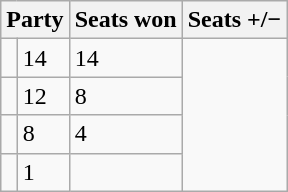<table class="sortable wikitable">
<tr>
<th colspan="2">Party</th>
<th>Seats won</th>
<th><strong>Seats +/−</strong></th>
</tr>
<tr>
<td></td>
<td>14</td>
<td>14</td>
</tr>
<tr>
<td></td>
<td>12</td>
<td> 8</td>
</tr>
<tr>
<td></td>
<td>8</td>
<td>4</td>
</tr>
<tr>
<td></td>
<td>1</td>
<td></td>
</tr>
</table>
